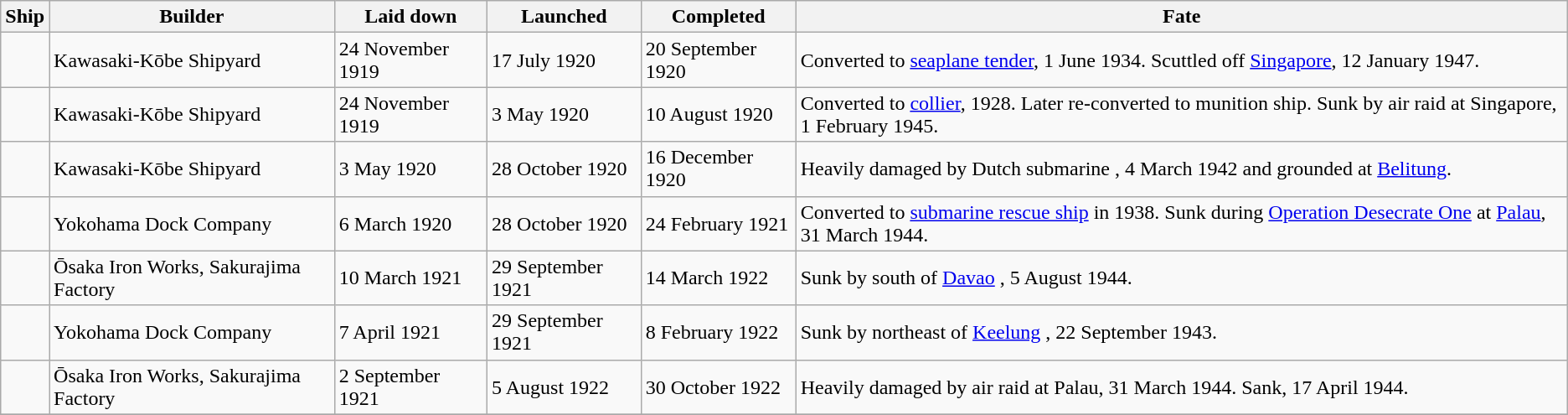<table class="wikitable">
<tr>
<th>Ship</th>
<th>Builder</th>
<th>Laid down</th>
<th>Launched</th>
<th>Completed</th>
<th>Fate</th>
</tr>
<tr>
<td></td>
<td>Kawasaki-Kōbe Shipyard</td>
<td>24 November 1919</td>
<td>17 July 1920</td>
<td>20 September 1920</td>
<td>Converted to <a href='#'>seaplane tender</a>, 1 June 1934. Scuttled off <a href='#'>Singapore</a>, 12 January 1947.</td>
</tr>
<tr>
<td></td>
<td>Kawasaki-Kōbe Shipyard</td>
<td>24 November 1919</td>
<td>3 May 1920</td>
<td>10 August 1920</td>
<td>Converted to <a href='#'>collier</a>, 1928. Later re-converted to munition ship. Sunk by air raid at Singapore, 1 February 1945.</td>
</tr>
<tr>
<td></td>
<td>Kawasaki-Kōbe Shipyard</td>
<td>3 May 1920</td>
<td>28 October 1920</td>
<td>16 December 1920</td>
<td>Heavily damaged by Dutch submarine , 4 March 1942 and grounded at <a href='#'>Belitung</a>.</td>
</tr>
<tr>
<td></td>
<td>Yokohama Dock Company</td>
<td>6 March 1920</td>
<td>28 October 1920</td>
<td>24 February 1921</td>
<td>Converted to <a href='#'>submarine rescue ship</a> in 1938. Sunk during <a href='#'>Operation Desecrate One</a> at <a href='#'>Palau</a>, 31 March 1944.</td>
</tr>
<tr>
<td></td>
<td>Ōsaka Iron Works, Sakurajima Factory</td>
<td>10 March 1921</td>
<td>29 September 1921</td>
<td>14 March 1922</td>
<td>Sunk by  south of <a href='#'>Davao</a> , 5 August 1944.</td>
</tr>
<tr>
<td></td>
<td>Yokohama Dock Company</td>
<td>7 April 1921</td>
<td>29 September 1921</td>
<td>8 February 1922</td>
<td>Sunk by  northeast of <a href='#'>Keelung</a> , 22 September 1943.</td>
</tr>
<tr>
<td></td>
<td>Ōsaka Iron Works, Sakurajima Factory</td>
<td>2 September 1921</td>
<td>5 August 1922</td>
<td>30 October 1922</td>
<td>Heavily damaged by air raid at Palau, 31 March 1944. Sank, 17 April 1944.</td>
</tr>
<tr>
</tr>
</table>
